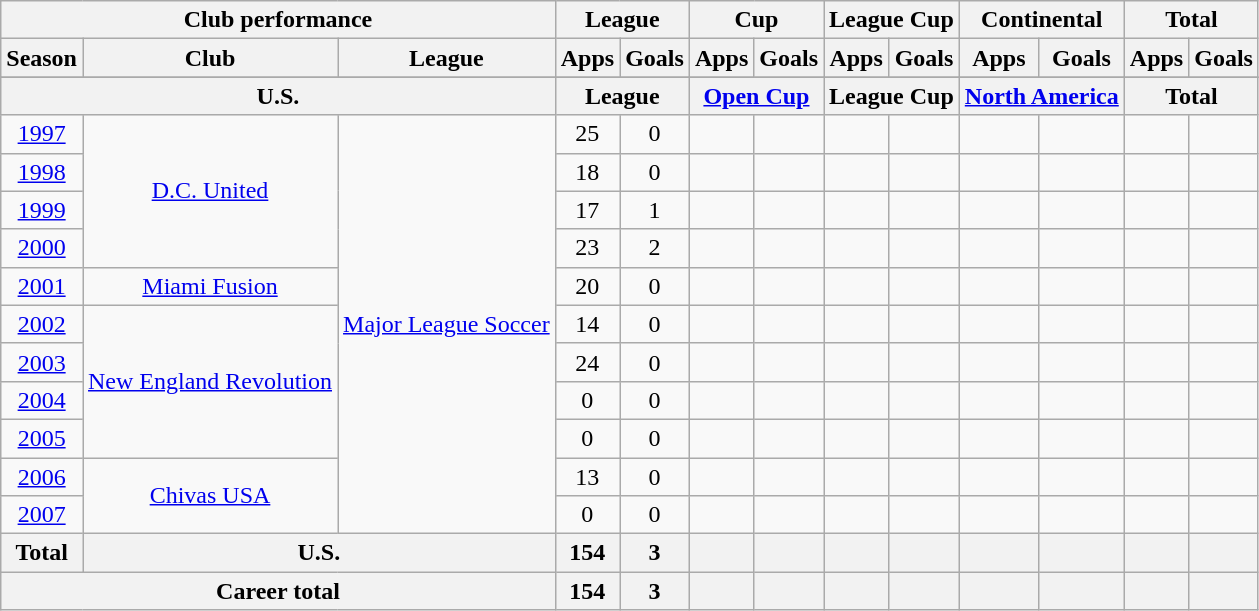<table class="wikitable" style="text-align:center">
<tr>
<th colspan=3>Club performance</th>
<th colspan=2>League</th>
<th colspan=2>Cup</th>
<th colspan=2>League Cup</th>
<th colspan=2>Continental</th>
<th colspan=2>Total</th>
</tr>
<tr>
<th>Season</th>
<th>Club</th>
<th>League</th>
<th>Apps</th>
<th>Goals</th>
<th>Apps</th>
<th>Goals</th>
<th>Apps</th>
<th>Goals</th>
<th>Apps</th>
<th>Goals</th>
<th>Apps</th>
<th>Goals</th>
</tr>
<tr>
</tr>
<tr>
<th colspan=3>U.S.</th>
<th colspan=2>League</th>
<th colspan=2><a href='#'>Open Cup</a></th>
<th colspan=2>League Cup</th>
<th colspan=2><a href='#'>North America</a></th>
<th colspan=2>Total</th>
</tr>
<tr>
<td><a href='#'>1997</a></td>
<td rowspan="4"><a href='#'>D.C. United</a></td>
<td rowspan="11"><a href='#'>Major League Soccer</a></td>
<td>25</td>
<td>0</td>
<td></td>
<td></td>
<td></td>
<td></td>
<td></td>
<td></td>
<td></td>
<td></td>
</tr>
<tr>
<td><a href='#'>1998</a></td>
<td>18</td>
<td>0</td>
<td></td>
<td></td>
<td></td>
<td></td>
<td></td>
<td></td>
<td></td>
<td></td>
</tr>
<tr>
<td><a href='#'>1999</a></td>
<td>17</td>
<td>1</td>
<td></td>
<td></td>
<td></td>
<td></td>
<td></td>
<td></td>
<td></td>
<td></td>
</tr>
<tr>
<td><a href='#'>2000</a></td>
<td>23</td>
<td>2</td>
<td></td>
<td></td>
<td></td>
<td></td>
<td></td>
<td></td>
<td></td>
<td></td>
</tr>
<tr>
<td><a href='#'>2001</a></td>
<td><a href='#'>Miami Fusion</a></td>
<td>20</td>
<td>0</td>
<td></td>
<td></td>
<td></td>
<td></td>
<td></td>
<td></td>
<td></td>
<td></td>
</tr>
<tr>
<td><a href='#'>2002</a></td>
<td rowspan="4"><a href='#'>New England Revolution</a></td>
<td>14</td>
<td>0</td>
<td></td>
<td></td>
<td></td>
<td></td>
<td></td>
<td></td>
<td></td>
<td></td>
</tr>
<tr>
<td><a href='#'>2003</a></td>
<td>24</td>
<td>0</td>
<td></td>
<td></td>
<td></td>
<td></td>
<td></td>
<td></td>
<td></td>
<td></td>
</tr>
<tr>
<td><a href='#'>2004</a></td>
<td>0</td>
<td>0</td>
<td></td>
<td></td>
<td></td>
<td></td>
<td></td>
<td></td>
<td></td>
<td></td>
</tr>
<tr>
<td><a href='#'>2005</a></td>
<td>0</td>
<td>0</td>
<td></td>
<td></td>
<td></td>
<td></td>
<td></td>
<td></td>
<td></td>
<td></td>
</tr>
<tr>
<td><a href='#'>2006</a></td>
<td rowspan="2"><a href='#'>Chivas USA</a></td>
<td>13</td>
<td>0</td>
<td></td>
<td></td>
<td></td>
<td></td>
<td></td>
<td></td>
<td></td>
<td></td>
</tr>
<tr>
<td><a href='#'>2007</a></td>
<td>0</td>
<td>0</td>
<td></td>
<td></td>
<td></td>
<td></td>
<td></td>
<td></td>
<td></td>
<td></td>
</tr>
<tr>
<th rowspan=1>Total</th>
<th colspan=2>U.S.</th>
<th>154</th>
<th>3</th>
<th></th>
<th></th>
<th></th>
<th></th>
<th></th>
<th></th>
<th></th>
<th></th>
</tr>
<tr>
<th colspan=3>Career total</th>
<th>154</th>
<th>3</th>
<th></th>
<th></th>
<th></th>
<th></th>
<th></th>
<th></th>
<th></th>
<th></th>
</tr>
</table>
